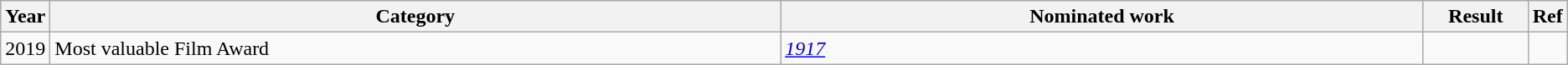<table class="wikitable sortable">
<tr>
<th scope="col" style="width:1em;">Year</th>
<th scope="col" style="width:40em;">Category</th>
<th scope="col" style="width:35em;">Nominated work</th>
<th scope="col" style="width:5em;">Result</th>
<th scope="col" style="width:1em;" class="unsortable">Ref</th>
</tr>
<tr>
<td>2019</td>
<td>Most valuable Film Award</td>
<td><em><a href='#'>1917</a></em></td>
<td></td>
<td></td>
</tr>
</table>
